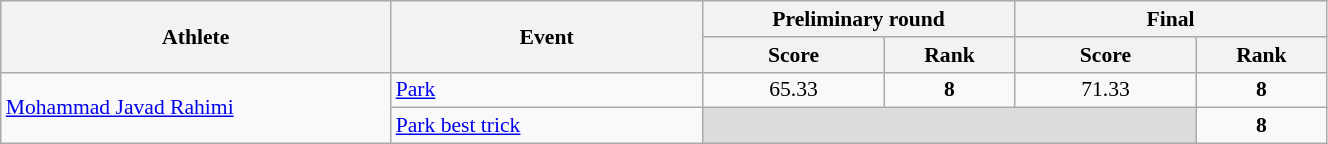<table class="wikitable" width="70%" style="text-align:center; font-size:90%">
<tr>
<th rowspan="2" width="15%">Athlete</th>
<th rowspan="2" width="12%">Event</th>
<th colspan="2" width="12%">Preliminary round</th>
<th colspan="2" width="12%">Final</th>
</tr>
<tr>
<th width="7%">Score</th>
<th>Rank</th>
<th width="7%">Score</th>
<th>Rank</th>
</tr>
<tr>
<td rowspan=2 align=left><a href='#'>Mohammad Javad Rahimi</a></td>
<td align=left><a href='#'>Park</a></td>
<td>65.33</td>
<td><strong>8</strong></td>
<td>71.33</td>
<td><strong>8</strong></td>
</tr>
<tr>
<td align=left><a href='#'>Park best trick</a></td>
<td colspan=3 bgcolor=#DCDCDC></td>
<td><strong>8</strong></td>
</tr>
</table>
